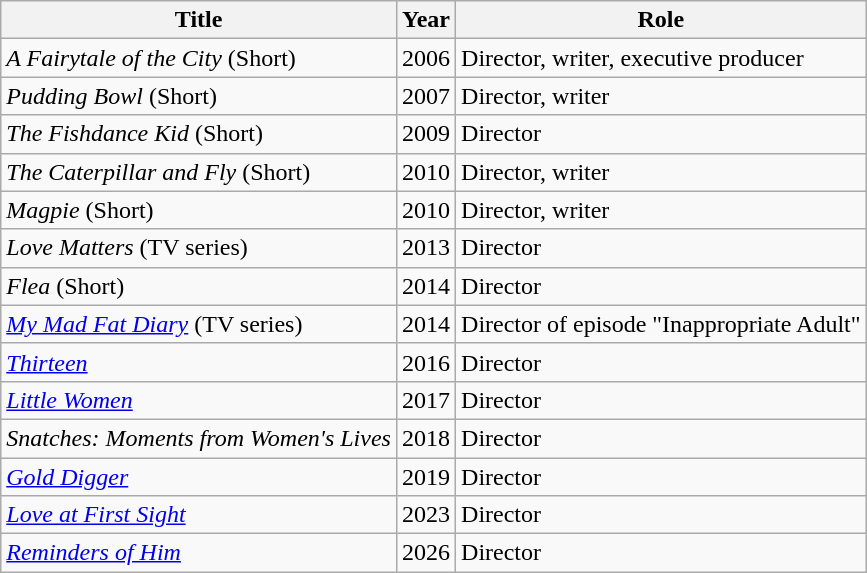<table class="wikitable">
<tr>
<th>Title</th>
<th>Year</th>
<th>Role</th>
</tr>
<tr>
<td><em>A Fairytale of the City</em> (Short)</td>
<td>2006</td>
<td>Director, writer, executive producer</td>
</tr>
<tr>
<td><em>Pudding Bowl</em> (Short)</td>
<td>2007</td>
<td>Director, writer</td>
</tr>
<tr>
<td><em>The Fishdance Kid</em> (Short)</td>
<td>2009</td>
<td>Director</td>
</tr>
<tr>
<td><em>The Caterpillar and Fly</em> (Short)</td>
<td>2010</td>
<td>Director, writer</td>
</tr>
<tr>
<td><em>Magpie</em> (Short)</td>
<td>2010</td>
<td>Director, writer</td>
</tr>
<tr>
<td><em>Love Matters</em> (TV series)</td>
<td>2013</td>
<td>Director</td>
</tr>
<tr>
<td><em>Flea</em> (Short)</td>
<td>2014</td>
<td>Director</td>
</tr>
<tr>
<td><em><a href='#'>My Mad Fat Diary</a></em> (TV series)</td>
<td>2014</td>
<td>Director of episode "Inappropriate Adult"</td>
</tr>
<tr>
<td><em><a href='#'>Thirteen</a></em></td>
<td>2016</td>
<td>Director</td>
</tr>
<tr>
<td><em><a href='#'>Little Women</a></em></td>
<td>2017</td>
<td>Director</td>
</tr>
<tr>
<td><em>Snatches: Moments from Women's Lives</em></td>
<td>2018</td>
<td>Director</td>
</tr>
<tr>
<td><em><a href='#'>Gold Digger</a></em></td>
<td>2019</td>
<td>Director</td>
</tr>
<tr>
<td><em><a href='#'>Love at First Sight</a></em></td>
<td>2023</td>
<td>Director</td>
</tr>
<tr>
<td><em><a href='#'>Reminders of Him</a></em></td>
<td>2026</td>
<td>Director</td>
</tr>
</table>
